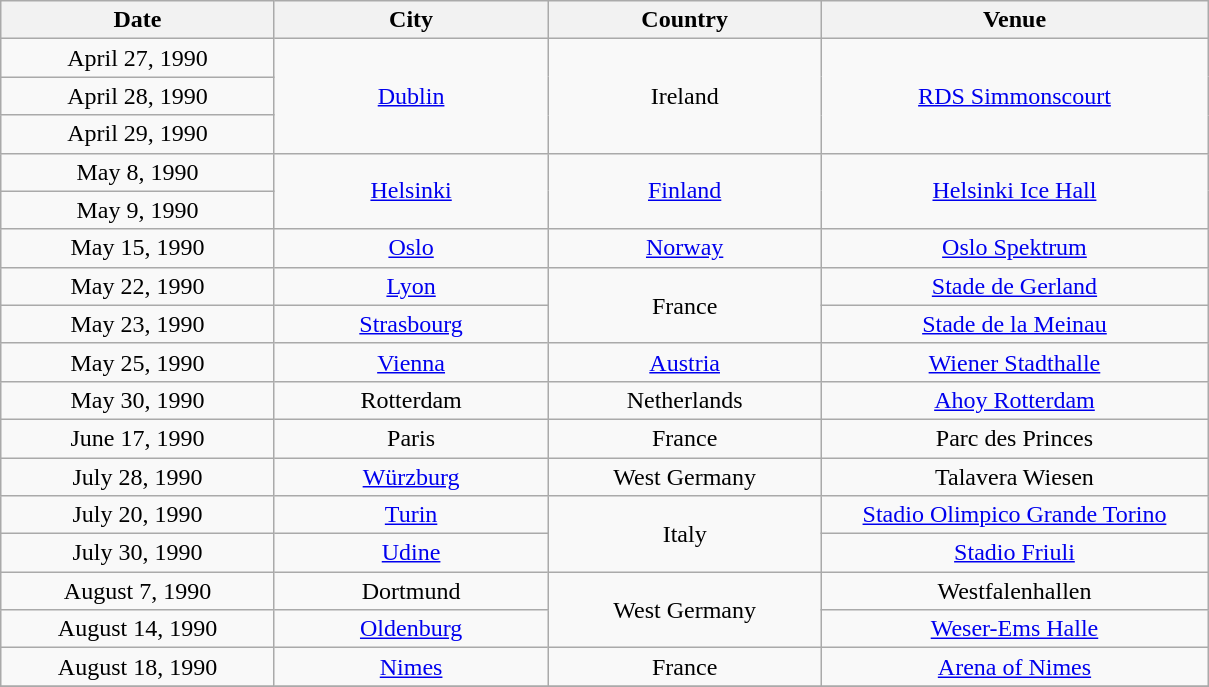<table class="wikitable" style="text-align:center;">
<tr>
<th width="175">Date</th>
<th width="175">City</th>
<th width="175">Country</th>
<th width="250">Venue</th>
</tr>
<tr>
<td>April 27, 1990</td>
<td rowspan="3"><a href='#'>Dublin</a></td>
<td rowspan="3">Ireland</td>
<td rowspan="3"><a href='#'>RDS Simmonscourt</a></td>
</tr>
<tr>
<td>April 28, 1990</td>
</tr>
<tr>
<td>April 29, 1990</td>
</tr>
<tr>
<td>May 8, 1990</td>
<td rowspan="2"><a href='#'>Helsinki</a></td>
<td rowspan="2"><a href='#'>Finland</a></td>
<td rowspan="2"><a href='#'>Helsinki Ice Hall</a></td>
</tr>
<tr>
<td>May 9, 1990</td>
</tr>
<tr>
<td>May 15, 1990</td>
<td><a href='#'>Oslo</a></td>
<td><a href='#'>Norway</a></td>
<td><a href='#'>Oslo Spektrum</a></td>
</tr>
<tr>
<td>May 22, 1990</td>
<td><a href='#'>Lyon</a></td>
<td rowspan="2">France</td>
<td><a href='#'>Stade de Gerland</a></td>
</tr>
<tr>
<td>May 23, 1990</td>
<td><a href='#'>Strasbourg</a></td>
<td><a href='#'>Stade de la Meinau</a></td>
</tr>
<tr>
<td>May 25, 1990</td>
<td><a href='#'>Vienna</a></td>
<td><a href='#'>Austria</a></td>
<td><a href='#'>Wiener Stadthalle</a></td>
</tr>
<tr>
<td>May 30, 1990</td>
<td>Rotterdam</td>
<td>Netherlands</td>
<td><a href='#'>Ahoy Rotterdam</a></td>
</tr>
<tr>
<td>June 17, 1990</td>
<td>Paris</td>
<td>France</td>
<td>Parc des Princes</td>
</tr>
<tr>
<td>July 28, 1990</td>
<td><a href='#'>Würzburg</a></td>
<td>West Germany</td>
<td>Talavera Wiesen</td>
</tr>
<tr>
<td>July 20, 1990</td>
<td><a href='#'>Turin</a></td>
<td rowspan="2">Italy</td>
<td><a href='#'>Stadio Olimpico Grande Torino</a></td>
</tr>
<tr>
<td>July 30, 1990</td>
<td><a href='#'>Udine</a></td>
<td><a href='#'>Stadio Friuli</a></td>
</tr>
<tr>
<td>August 7, 1990</td>
<td>Dortmund</td>
<td rowspan="2">West Germany</td>
<td>Westfalenhallen</td>
</tr>
<tr>
<td>August 14, 1990</td>
<td><a href='#'>Oldenburg</a></td>
<td><a href='#'>Weser-Ems Halle</a></td>
</tr>
<tr>
<td>August 18, 1990</td>
<td><a href='#'>Nimes</a></td>
<td>France</td>
<td><a href='#'>Arena of Nimes</a></td>
</tr>
<tr>
</tr>
</table>
